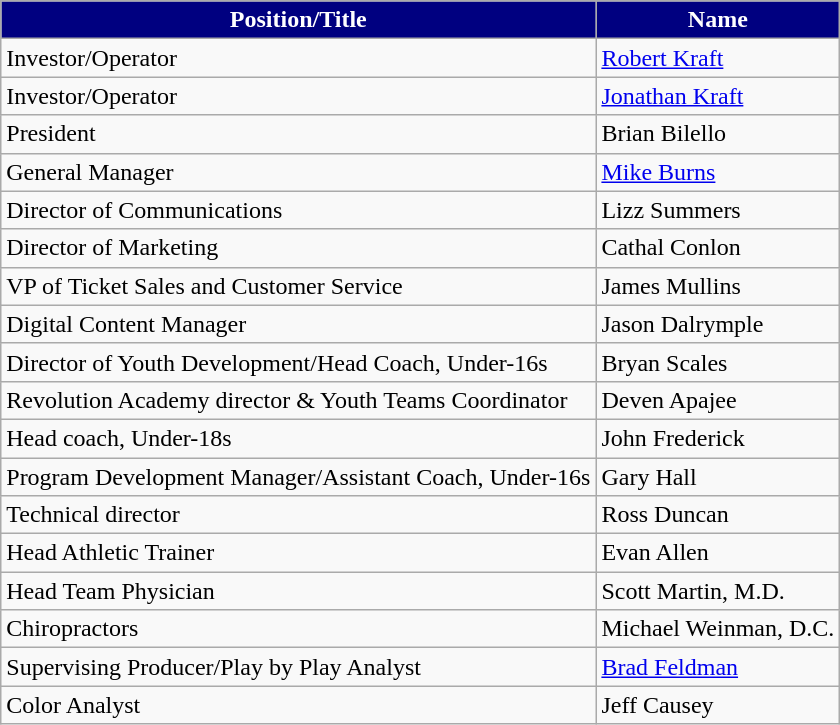<table class="wikitable">
<tr>
<th style="background:navy; color:white; text-align:center;">Position/Title</th>
<th style="background:navy; color:white; text-align:center;">Name</th>
</tr>
<tr>
<td>Investor/Operator</td>
<td><a href='#'>Robert Kraft</a></td>
</tr>
<tr>
<td>Investor/Operator</td>
<td><a href='#'>Jonathan Kraft</a></td>
</tr>
<tr>
<td>President</td>
<td>Brian Bilello</td>
</tr>
<tr>
<td>General Manager</td>
<td><a href='#'>Mike Burns</a></td>
</tr>
<tr>
<td>Director of Communications</td>
<td>Lizz Summers</td>
</tr>
<tr>
<td>Director of Marketing</td>
<td>Cathal Conlon</td>
</tr>
<tr>
<td>VP of Ticket Sales and Customer Service</td>
<td>James Mullins</td>
</tr>
<tr>
<td>Digital Content Manager</td>
<td>Jason Dalrymple</td>
</tr>
<tr>
<td>Director of Youth Development/Head Coach, Under-16s</td>
<td>Bryan Scales</td>
</tr>
<tr>
<td>Revolution Academy director & Youth Teams Coordinator</td>
<td>Deven Apajee</td>
</tr>
<tr>
<td>Head coach, Under-18s</td>
<td>John Frederick</td>
</tr>
<tr>
<td>Program Development Manager/Assistant Coach, Under-16s</td>
<td>Gary Hall</td>
</tr>
<tr>
<td>Technical director</td>
<td>Ross Duncan</td>
</tr>
<tr>
<td>Head Athletic Trainer</td>
<td>Evan Allen</td>
</tr>
<tr>
<td>Head Team Physician</td>
<td>Scott Martin, M.D.</td>
</tr>
<tr>
<td>Chiropractors</td>
<td>Michael Weinman,  D.C.</td>
</tr>
<tr>
<td>Supervising Producer/Play by Play Analyst</td>
<td><a href='#'>Brad Feldman</a></td>
</tr>
<tr>
<td>Color Analyst</td>
<td>Jeff Causey</td>
</tr>
</table>
